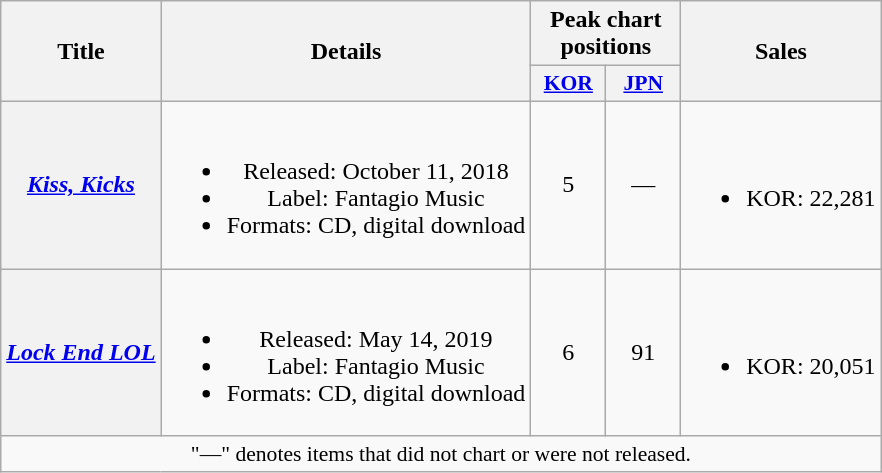<table class="wikitable plainrowheaders" style="text-align:center;">
<tr>
<th scope="col" rowspan="2">Title</th>
<th scope="col" rowspan="2">Details</th>
<th scope="col" colspan="2">Peak chart<br>positions</th>
<th scope="col" rowspan="2">Sales</th>
</tr>
<tr>
<th scope="col" style="font-size:90%; width:3em"><a href='#'>KOR</a><br></th>
<th scope="col" style="font-size:90%; width:3em"><a href='#'>JPN</a><br></th>
</tr>
<tr>
<th scope="row"><em><a href='#'>Kiss, Kicks</a></em></th>
<td><br><ul><li>Released: October 11, 2018</li><li>Label: Fantagio Music</li><li>Formats: CD, digital download</li></ul></td>
<td>5</td>
<td>—</td>
<td><br><ul><li>KOR: 22,281</li></ul></td>
</tr>
<tr>
<th scope="row"><em><a href='#'>Lock End LOL</a></em></th>
<td><br><ul><li>Released: May 14, 2019</li><li>Label: Fantagio Music</li><li>Formats: CD, digital download</li></ul></td>
<td>6</td>
<td>91</td>
<td><br><ul><li>KOR: 20,051</li></ul></td>
</tr>
<tr>
<td colspan="5" style="font-size:90%;">"—" denotes items that did not chart or were not released.</td>
</tr>
</table>
